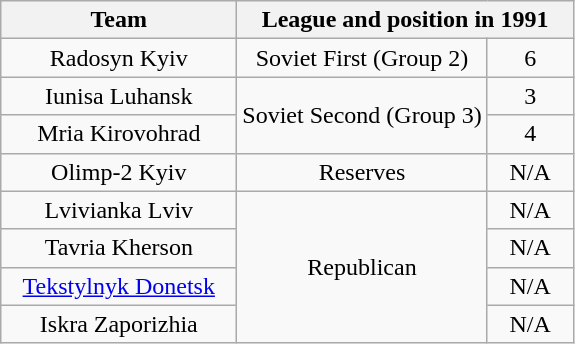<table class="wikitable" style="text-align:center">
<tr>
<th>Team</th>
<th colspan="2">League and position in 1991</th>
</tr>
<tr>
<td width=150>Radosyn Kyiv</td>
<td>Soviet First (Group 2)</td>
<td width=50>6</td>
</tr>
<tr>
<td>Iunisa Luhansk</td>
<td rowspan="2">Soviet Second (Group 3)</td>
<td>3</td>
</tr>
<tr>
<td>Mria Kirovohrad</td>
<td>4</td>
</tr>
<tr>
<td>Olimp-2 Kyiv</td>
<td>Reserves</td>
<td>N/A</td>
</tr>
<tr>
<td>Lvivianka Lviv</td>
<td rowspan="4">Republican</td>
<td>N/A</td>
</tr>
<tr>
<td>Tavria Kherson</td>
<td>N/A</td>
</tr>
<tr>
<td><a href='#'>Tekstylnyk Donetsk</a></td>
<td>N/A</td>
</tr>
<tr>
<td>Iskra Zaporizhia</td>
<td>N/A</td>
</tr>
</table>
